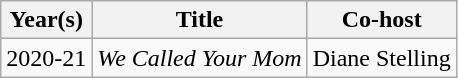<table class="wikitable">
<tr>
<th>Year(s)</th>
<th>Title</th>
<th>Co-host</th>
</tr>
<tr>
<td>2020-21</td>
<td><em>We Called Your Mom</em></td>
<td>Diane Stelling</td>
</tr>
</table>
